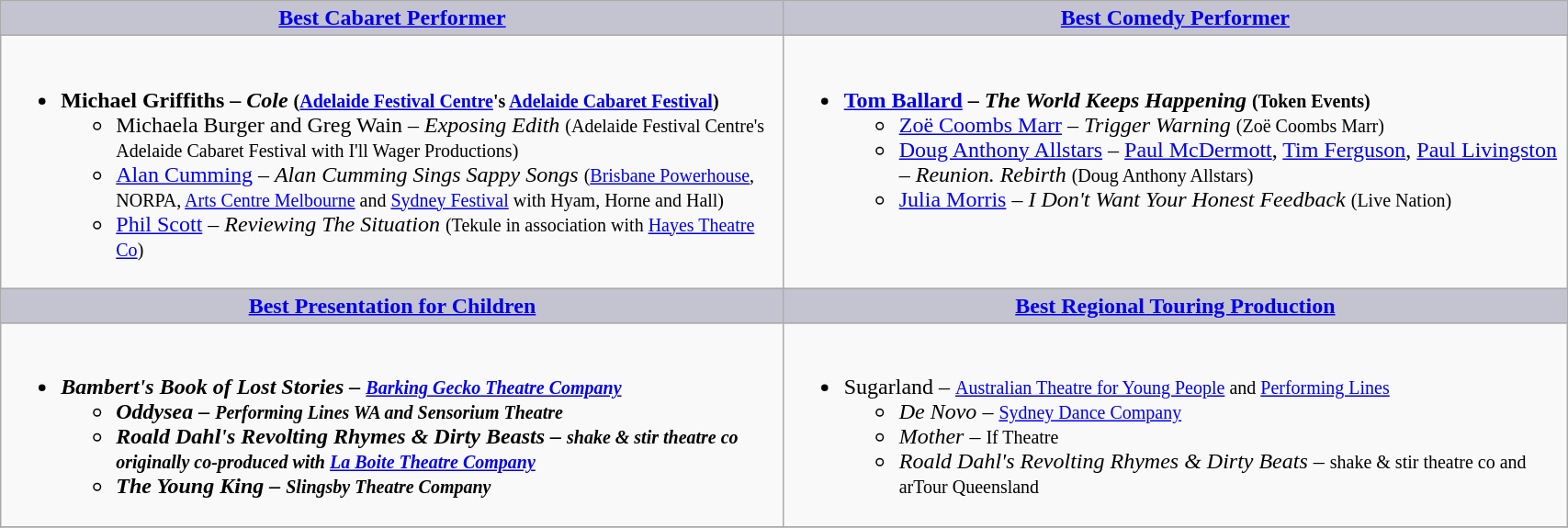<table class=wikitable width="90%" border="1" cellpadding="5" cellspacing="0" align="centre">
<tr>
<th style="background:#C4C3D0;width:50%"><a href='#'>Best Cabaret Performer</a></th>
<th style="background:#C4C3D0;width:50%"><a href='#'>Best Comedy Performer</a></th>
</tr>
<tr>
<td valign="top"><br><ul><li><strong>Michael Griffiths – <em>Cole</em> <small>(<a href='#'>Adelaide Festival Centre</a>'s <a href='#'>Adelaide Cabaret Festival</a>)</small></strong><ul><li>Michaela Burger and Greg Wain – <em>Exposing Edith</em> <small>(Adelaide Festival Centre's Adelaide Cabaret Festival with I'll Wager Productions)</small></li><li><a href='#'>Alan Cumming</a> – <em>Alan Cumming Sings Sappy Songs</em> <small>(<a href='#'>Brisbane Powerhouse</a>, NORPA, <a href='#'>Arts Centre Melbourne</a> and <a href='#'>Sydney Festival</a> with Hyam, Horne and Hall)</small></li><li><a href='#'>Phil Scott</a> – <em>Reviewing The Situation</em> <small>(Tekule in association with <a href='#'>Hayes Theatre Co</a>)</small></li></ul></li></ul></td>
<td valign="top"><br><ul><li><strong><a href='#'>Tom Ballard</a> – <em>The World Keeps Happening</em> <small>(Token Events)</small></strong><ul><li><a href='#'>Zoë Coombs Marr</a> – <em>Trigger Warning</em> <small>(Zoë Coombs Marr)</small></li><li><a href='#'>Doug Anthony Allstars</a> – <a href='#'>Paul McDermott</a>, <a href='#'>Tim Ferguson</a>, <a href='#'>Paul Livingston</a> – <em>Reunion. Rebirth</em> <small>(Doug Anthony Allstars)</small></li><li><a href='#'>Julia Morris</a> – <em>I Don't Want Your Honest Feedback</em> <small>(Live Nation)</small></li></ul></li></ul></td>
</tr>
<tr>
<th style="background:#C4C3D0;"><a href='#'>Best Presentation for Children</a></th>
<th style="background:#C4C3D0;"><a href='#'>Best Regional Touring Production</a></th>
</tr>
<tr>
<td valign="top"><br><ul><li><strong><em>Bambert's Book of Lost Stories<em> – <small><a href='#'>Barking Gecko Theatre Company</a></small><strong><ul><li></em>Oddysea<em> – <small>Performing Lines WA and Sensorium Theatre</small></li><li></em>Roald Dahl's Revolting Rhymes & Dirty Beasts<em> – <small>shake & stir theatre co originally co-produced with <a href='#'>La Boite Theatre Company</a></small></li><li></em>The Young King<em> – <small>Slingsby Theatre Company</small></li></ul></li></ul></td>
<td valign="top"><br><ul><li></em></strong>Sugarland</em> – <small><a href='#'>Australian Theatre for Young People</a> and <a href='#'>Performing Lines</a></small></strong><ul><li><em>De Novo</em> – <small><a href='#'>Sydney Dance Company</a></small></li><li><em>Mother</em> – <small>If Theatre</small></li><li><em>Roald Dahl's Revolting Rhymes & Dirty Beats</em> – <small>shake & stir theatre co and arTour Queensland</small></li></ul></li></ul></td>
</tr>
<tr>
</tr>
</table>
